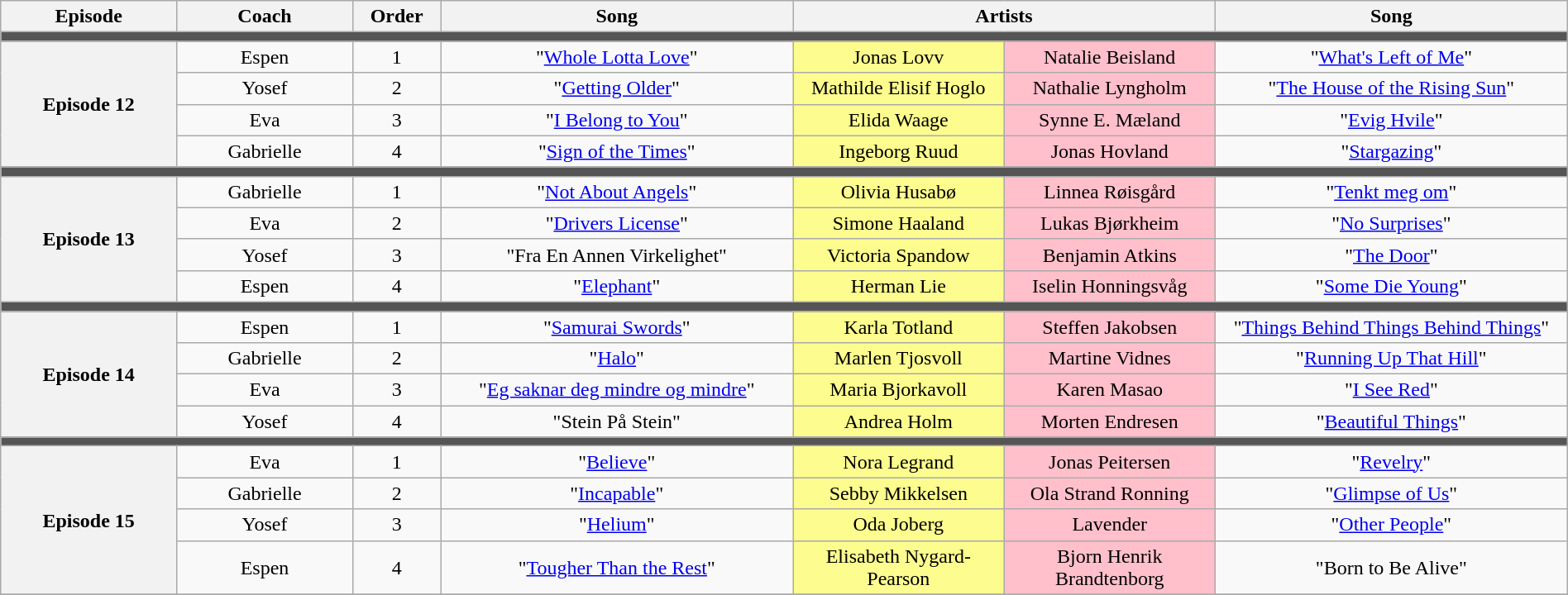<table class="wikitable" style="text-align: center; width:100%;">
<tr>
<th width="10%">Episode</th>
<th width="10%">Coach</th>
<th width="05%">Order</th>
<th width="20%">Song</th>
<th colspan="2" width="24%">Artists</th>
<th width="20%">Song</th>
</tr>
<tr>
<td colspan="10" style="background:#555;"></td>
</tr>
<tr>
<th rowspan="4">Episode 12<br><small></small></th>
<td>Espen</td>
<td>1</td>
<td>"<a href='#'>Whole Lotta Love</a>"</td>
<td width="12%" style="background:#fdfc8f;">Jonas Lovv</td>
<td width="12%" style="background:pink;">Natalie Beisland</td>
<td>"<a href='#'>What's Left of Me</a>"</td>
</tr>
<tr>
<td>Yosef</td>
<td>2</td>
<td>"<a href='#'>Getting Older</a>"</td>
<td style="background:#fdfc8f;">Mathilde Elisif Hoglo</td>
<td style="background:pink;">Nathalie Lyngholm</td>
<td>"<a href='#'>The House of the Rising Sun</a>"</td>
</tr>
<tr>
<td>Eva</td>
<td>3</td>
<td>"<a href='#'>I Belong to You</a>"</td>
<td style="background:#fdfc8f;">Elida Waage</td>
<td style="background:pink;">Synne E. Mæland</td>
<td>"<a href='#'>Evig Hvile</a>"</td>
</tr>
<tr>
<td>Gabrielle</td>
<td>4</td>
<td>"<a href='#'>Sign of the Times</a>"</td>
<td style="background:#fdfc8f;">Ingeborg Ruud</td>
<td style="background:pink;">Jonas Hovland</td>
<td>"<a href='#'>Stargazing</a>"</td>
</tr>
<tr>
<td colspan="10" style="background:#555;"></td>
</tr>
<tr>
<th rowspan="4">Episode 13<br><small></small></th>
<td>Gabrielle</td>
<td>1</td>
<td>"<a href='#'>Not About Angels</a>"</td>
<td width="12%" style="background:#fdfc8f;">Olivia Husabø</td>
<td width="12%" style="background:pink;">Linnea Røisgård</td>
<td>"<a href='#'>Tenkt meg om</a>"</td>
</tr>
<tr>
<td>Eva</td>
<td>2</td>
<td>"<a href='#'>Drivers License</a>"</td>
<td style="background:#fdfc8f;">Simone Haaland</td>
<td style="background:pink;">Lukas Bjørkheim</td>
<td>"<a href='#'>No Surprises</a>"</td>
</tr>
<tr>
<td>Yosef</td>
<td>3</td>
<td>"Fra En Annen Virkelighet"</td>
<td style="background:#fdfc8f;">Victoria Spandow</td>
<td style="background:pink;">Benjamin Atkins</td>
<td>"<a href='#'>The Door</a>"</td>
</tr>
<tr>
<td>Espen</td>
<td>4</td>
<td>"<a href='#'>Elephant</a>"</td>
<td style="background:#fdfc8f;">Herman Lie</td>
<td style="background:pink;">Iselin Honningsvåg</td>
<td>"<a href='#'>Some Die Young</a>"</td>
</tr>
<tr>
<td colspan="10" style="background:#555;"></td>
</tr>
<tr>
<th rowspan="4">Episode 14<br><small></small></th>
<td>Espen</td>
<td>1</td>
<td>"<a href='#'>Samurai Swords</a>"</td>
<td width="12%" style="background:#fdfc8f;">Karla Totland</td>
<td width="12%" style="background:pink;">Steffen Jakobsen</td>
<td>"<a href='#'>Things Behind Things Behind Things</a>"</td>
</tr>
<tr>
<td>Gabrielle</td>
<td>2</td>
<td>"<a href='#'>Halo</a>"</td>
<td style="background:#fdfc8f;">Marlen Tjosvoll</td>
<td style="background:pink;">Martine Vidnes</td>
<td>"<a href='#'>Running Up That Hill</a>"</td>
</tr>
<tr>
<td>Eva</td>
<td>3</td>
<td>"<a href='#'>Eg saknar deg mindre og mindre</a>"</td>
<td style="background:#fdfc8f;">Maria Bjorkavoll</td>
<td style="background:pink;">Karen Masao</td>
<td>"<a href='#'>I See Red</a>"</td>
</tr>
<tr>
<td>Yosef</td>
<td>4</td>
<td>"Stein På Stein"</td>
<td style="background:#fdfc8f;">Andrea Holm</td>
<td style="background:pink;">Morten Endresen</td>
<td>"<a href='#'>Beautiful Things</a>"</td>
</tr>
<tr>
<td colspan="10" style="background:#555;"></td>
</tr>
<tr>
<th rowspan="4">Episode 15<br><small></small></th>
<td>Eva</td>
<td>1</td>
<td>"<a href='#'>Believe</a>"</td>
<td width="12%" style="background:#fdfc8f;">Nora Legrand</td>
<td width="12%" style="background:pink;">Jonas Peitersen</td>
<td>"<a href='#'>Revelry</a>"</td>
</tr>
<tr>
<td>Gabrielle</td>
<td>2</td>
<td>"<a href='#'>Incapable</a>"</td>
<td style="background:#fdfc8f;">Sebby Mikkelsen</td>
<td style="background:pink;">Ola Strand Ronning</td>
<td>"<a href='#'>Glimpse of Us</a>"</td>
</tr>
<tr>
<td>Yosef</td>
<td>3</td>
<td>"<a href='#'>Helium</a>"</td>
<td style="background:#fdfc8f;">Oda Joberg</td>
<td style="background:pink;">Lavender</td>
<td>"<a href='#'>Other People</a>"</td>
</tr>
<tr>
<td>Espen</td>
<td>4</td>
<td>"<a href='#'>Tougher Than the Rest</a>"</td>
<td style="background:#fdfc8f;">Elisabeth Nygard-Pearson</td>
<td style="background:pink;">Bjorn Henrik Brandtenborg</td>
<td>"Born to Be Alive"</td>
</tr>
<tr>
</tr>
</table>
